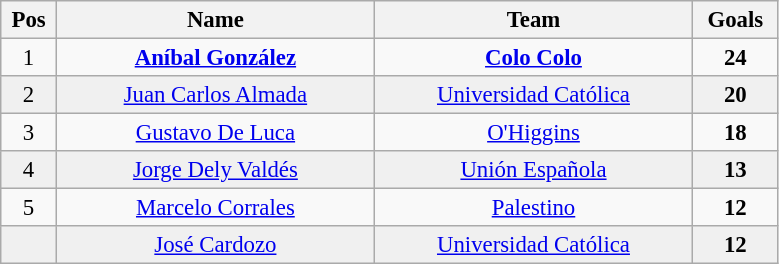<table class="wikitable" style="font-size:95%; text-align:center;">
<tr>
<th width="30">Pos</th>
<th width="205">Name</th>
<th width="205">Team</th>
<th width="50">Goals</th>
</tr>
<tr>
<td>1</td>
<td> <strong><a href='#'>Aníbal González</a></strong></td>
<td><strong><a href='#'>Colo Colo</a></strong></td>
<td><strong>24</strong></td>
</tr>
<tr bgcolor="#F0F0F0">
<td>2</td>
<td> <a href='#'>Juan Carlos Almada</a></td>
<td><a href='#'>Universidad Católica</a></td>
<td><strong>20</strong></td>
</tr>
<tr>
<td>3</td>
<td> <a href='#'>Gustavo De Luca</a></td>
<td><a href='#'>O'Higgins</a></td>
<td><strong>18</strong></td>
</tr>
<tr bgcolor="#F0F0F0">
<td>4</td>
<td> <a href='#'>Jorge Dely Valdés</a></td>
<td><a href='#'>Unión Española</a></td>
<td><strong>13</strong></td>
</tr>
<tr>
<td>5</td>
<td> <a href='#'>Marcelo Corrales</a></td>
<td><a href='#'>Palestino</a></td>
<td><strong>12</strong></td>
</tr>
<tr bgcolor="#F0F0F0">
<td></td>
<td> <a href='#'>José Cardozo</a></td>
<td><a href='#'>Universidad Católica</a></td>
<td><strong>12</strong></td>
</tr>
</table>
